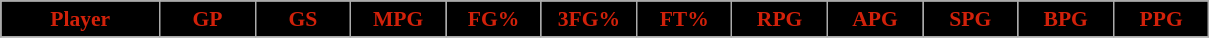<table class="wikitable sortable" style="font-size:90%; text-align:center;">
<tr>
<th style="background:#000000;color:#d1210a;" width="10%">Player</th>
<th style="background:#000000;color:#d1210a;" width="6%">GP</th>
<th style="background:#000000;color:#d1210a;" width="6%">GS</th>
<th style="background:#000000;color:#d1210a;" width="6%">MPG</th>
<th style="background:#000000;color:#d1210a;" width="6%">FG%</th>
<th style="background:#000000;color:#d1210a;" width="6%">3FG%</th>
<th style="background:#000000;color:#d1210a;" width="6%">FT%</th>
<th style="background:#000000;color:#d1210a;" width="6%">RPG</th>
<th style="background:#000000;color:#d1210a;" width="6%">APG</th>
<th style="background:#000000;color:#d1210a;" width="6%">SPG</th>
<th style="background:#000000;color:#d1210a;" width="6%">BPG</th>
<th style="background:#000000;color:#d1210a;" width="6%">PPG</th>
</tr>
<tr>
</tr>
</table>
